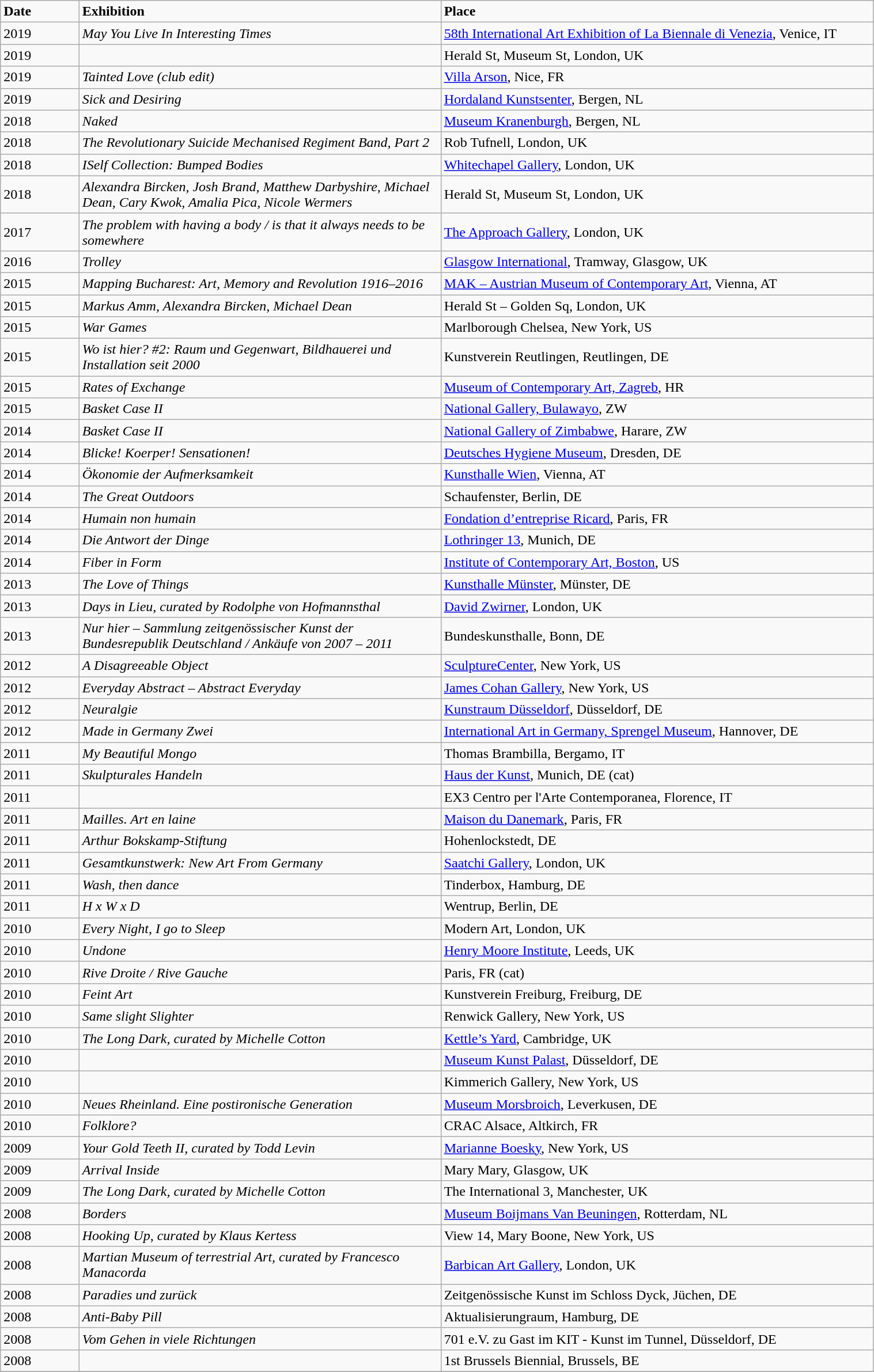<table class="wikitable" style="width:80%;">
<tr>
<td style="width: 50pt;"><strong>Date</strong></td>
<td style="width: 250pt;"><strong>Exhibition</strong></td>
<td style="width: 300pt;"><strong>Place</strong></td>
</tr>
<tr>
<td>2019</td>
<td><em>May You Live In Interesting Times</em></td>
<td><a href='#'>58th International Art Exhibition of La Biennale di Venezia</a>, Venice, IT</td>
</tr>
<tr>
<td>2019</td>
<td></td>
<td>Herald St, Museum St, London, UK</td>
</tr>
<tr>
<td>2019</td>
<td><em>Tainted Love (club edit)</em></td>
<td><a href='#'>Villa Arson</a>, Nice, FR</td>
</tr>
<tr>
<td>2019</td>
<td><em>Sick and Desiring</em></td>
<td><a href='#'>Hordaland Kunstsenter</a>, Bergen, NL</td>
</tr>
<tr>
<td>2018</td>
<td><em>Naked</em></td>
<td><a href='#'>Museum Kranenburgh</a>, Bergen, NL</td>
</tr>
<tr>
<td>2018</td>
<td><em>The Revolutionary Suicide Mechanised Regiment Band, Part 2</em></td>
<td>Rob Tufnell, London, UK</td>
</tr>
<tr>
<td>2018</td>
<td><em>ISelf Collection: Bumped Bodies</em></td>
<td><a href='#'>Whitechapel Gallery</a>, London, UK</td>
</tr>
<tr>
<td>2018</td>
<td><em>Alexandra Bircken, Josh Brand, Matthew Darbyshire, Michael Dean, Cary Kwok, Amalia Pica, Nicole Wermers</em></td>
<td>Herald St, Museum St, London, UK</td>
</tr>
<tr>
<td>2017</td>
<td><em>The problem with having a body / is that it always needs to be somewhere</em></td>
<td><a href='#'>The Approach Gallery</a>, London, UK</td>
</tr>
<tr>
<td>2016</td>
<td><em>Trolley</em></td>
<td><a href='#'>Glasgow International</a>, Tramway, Glasgow, UK</td>
</tr>
<tr>
<td>2015</td>
<td><em>Mapping Bucharest: Art, Memory and Revolution 1916–2016</em></td>
<td><a href='#'>MAK – Austrian Museum of Contemporary Art</a>, Vienna, AT</td>
</tr>
<tr>
<td>2015</td>
<td><em>Markus Amm, Alexandra Bircken, Michael Dean</em></td>
<td>Herald St – Golden Sq, London, UK</td>
</tr>
<tr>
<td>2015</td>
<td><em>War Games</em></td>
<td>Marlborough Chelsea, New York, US</td>
</tr>
<tr>
<td>2015</td>
<td><em>Wo ist hier? #2: Raum und Gegenwart, Bildhauerei und Installation seit 2000</em></td>
<td>Kunstverein Reutlingen, Reutlingen, DE</td>
</tr>
<tr>
<td>2015</td>
<td><em>Rates of Exchange</em></td>
<td><a href='#'>Museum of Contemporary Art, Zagreb</a>, HR</td>
</tr>
<tr>
<td>2015</td>
<td><em>Basket Case II</em></td>
<td><a href='#'>National Gallery, Bulawayo</a>, ZW</td>
</tr>
<tr>
<td>2014</td>
<td><em>Basket Case II</em></td>
<td><a href='#'>National Gallery of Zimbabwe</a>, Harare, ZW</td>
</tr>
<tr>
<td>2014</td>
<td><em>Blicke! Koerper! Sensationen!</em></td>
<td><a href='#'>Deutsches Hygiene Museum</a>, Dresden, DE</td>
</tr>
<tr>
<td>2014</td>
<td><em>Ökonomie der Aufmerksamkeit</em></td>
<td><a href='#'>Kunsthalle Wien</a>, Vienna, AT</td>
</tr>
<tr>
<td>2014</td>
<td><em>The Great Outdoors</em></td>
<td>Schaufenster, Berlin, DE</td>
</tr>
<tr>
<td>2014</td>
<td><em>Humain non humain</em></td>
<td><a href='#'>Fondation d’entreprise Ricard</a>, Paris, FR</td>
</tr>
<tr>
<td>2014</td>
<td><em>Die Antwort der Dinge</em></td>
<td><a href='#'>Lothringer 13</a>, Munich, DE</td>
</tr>
<tr>
<td>2014</td>
<td><em>Fiber in Form</em></td>
<td><a href='#'>Institute of Contemporary Art, Boston</a>, US</td>
</tr>
<tr>
<td>2013</td>
<td><em>The Love of Things</em></td>
<td><a href='#'>Kunsthalle Münster</a>, Münster, DE</td>
</tr>
<tr>
<td>2013</td>
<td><em>Days in Lieu, curated by Rodolphe von Hofmannsthal</em></td>
<td><a href='#'>David Zwirner</a>, London, UK</td>
</tr>
<tr>
<td>2013</td>
<td><em>Nur hier – Sammlung zeitgenössischer Kunst der Bundesrepublik Deutschland / Ankäufe von 2007 – 2011</em></td>
<td>Bundeskunsthalle, Bonn, DE</td>
</tr>
<tr>
<td>2012</td>
<td><em>A Disagreeable Object</em></td>
<td><a href='#'>SculptureCenter</a>, New York, US</td>
</tr>
<tr>
<td>2012</td>
<td><em>Everyday Abstract – Abstract Everyday</em></td>
<td><a href='#'>James Cohan Gallery</a>, New York, US</td>
</tr>
<tr>
<td>2012</td>
<td><em>Neuralgie</em></td>
<td><a href='#'>Kunstraum Düsseldorf</a>, Düsseldorf, DE</td>
</tr>
<tr>
<td>2012</td>
<td><em>Made in Germany Zwei</em></td>
<td><a href='#'>International Art in Germany, Sprengel Museum</a>, Hannover, DE</td>
</tr>
<tr>
<td>2011</td>
<td><em>My Beautiful Mongo</em></td>
<td>Thomas Brambilla, Bergamo, IT</td>
</tr>
<tr>
<td>2011</td>
<td><em>Skulpturales Handeln</em></td>
<td><a href='#'>Haus der Kunst</a>, Munich, DE (cat)</td>
</tr>
<tr>
<td>2011</td>
<td></td>
<td>EX3 Centro per l'Arte Contemporanea, Florence, IT</td>
</tr>
<tr>
<td>2011</td>
<td><em>Mailles. Art en laine</em></td>
<td><a href='#'>Maison du Danemark</a>, Paris, FR</td>
</tr>
<tr>
<td>2011</td>
<td><em>Arthur Bokskamp-Stiftung</em></td>
<td>Hohenlockstedt, DE</td>
</tr>
<tr>
<td>2011</td>
<td><em>Gesamtkunstwerk: New Art From Germany</em></td>
<td><a href='#'>Saatchi Gallery</a>, London, UK</td>
</tr>
<tr>
<td>2011</td>
<td><em>Wash, then dance</em></td>
<td>Tinderbox, Hamburg, DE</td>
</tr>
<tr>
<td>2011</td>
<td><em>H x W x D</em></td>
<td>Wentrup, Berlin, DE</td>
</tr>
<tr>
<td>2010</td>
<td><em>Every Night, I go to Sleep</em></td>
<td>Modern Art, London, UK</td>
</tr>
<tr>
<td>2010</td>
<td><em>Undone</em></td>
<td><a href='#'>Henry Moore Institute</a>, Leeds, UK</td>
</tr>
<tr>
<td>2010</td>
<td><em>Rive Droite / Rive Gauche</em></td>
<td>Paris, FR (cat)</td>
</tr>
<tr>
<td>2010</td>
<td><em>Feint Art</em></td>
<td>Kunstverein Freiburg, Freiburg, DE</td>
</tr>
<tr>
<td>2010</td>
<td><em>Same slight Slighter</em></td>
<td>Renwick Gallery, New York, US</td>
</tr>
<tr>
<td>2010</td>
<td><em>The Long Dark, curated by Michelle Cotton</em></td>
<td><a href='#'>Kettle’s Yard</a>, Cambridge, UK</td>
</tr>
<tr>
<td>2010</td>
<td></td>
<td><a href='#'>Museum Kunst Palast</a>, Düsseldorf, DE</td>
</tr>
<tr>
<td>2010</td>
<td></td>
<td>Kimmerich Gallery, New York, US</td>
</tr>
<tr>
<td>2010</td>
<td><em>Neues Rheinland. Eine postironische Generation</em></td>
<td><a href='#'>Museum Morsbroich</a>, Leverkusen, DE</td>
</tr>
<tr>
<td>2010</td>
<td><em>Folklore?</em></td>
<td>CRAC Alsace, Altkirch, FR</td>
</tr>
<tr>
<td>2009</td>
<td><em>Your Gold Teeth II, curated by Todd Levin</em></td>
<td><a href='#'>Marianne Boesky</a>, New York, US</td>
</tr>
<tr>
<td>2009</td>
<td><em>Arrival Inside</em></td>
<td>Mary Mary, Glasgow, UK</td>
</tr>
<tr>
<td>2009</td>
<td><em>The Long Dark, curated by Michelle Cotton</em></td>
<td>The International 3, Manchester, UK</td>
</tr>
<tr>
<td>2008</td>
<td><em>Borders</em></td>
<td><a href='#'>Museum Boijmans Van Beuningen</a>, Rotterdam, NL</td>
</tr>
<tr>
<td>2008</td>
<td><em>Hooking Up, curated by Klaus Kertess</em></td>
<td>View 14, Mary Boone, New York, US</td>
</tr>
<tr>
<td>2008</td>
<td><em>Martian Museum of terrestrial Art, curated by Francesco Manacorda</em></td>
<td><a href='#'>Barbican Art Gallery</a>, London, UK</td>
</tr>
<tr>
<td>2008</td>
<td><em>Paradies und zurück</em></td>
<td>Zeitgenössische Kunst im Schloss Dyck, Jüchen, DE</td>
</tr>
<tr>
<td>2008</td>
<td><em>Anti-Baby Pill</em></td>
<td>Aktualisierungraum, Hamburg, DE</td>
</tr>
<tr>
<td>2008</td>
<td><em>Vom Gehen in viele Richtungen</em></td>
<td>701 e.V. zu Gast im KIT - Kunst im Tunnel, Düsseldorf, DE</td>
</tr>
<tr>
<td>2008</td>
<td></td>
<td>1st Brussels Biennial, Brussels, BE</td>
</tr>
<tr>
</tr>
</table>
